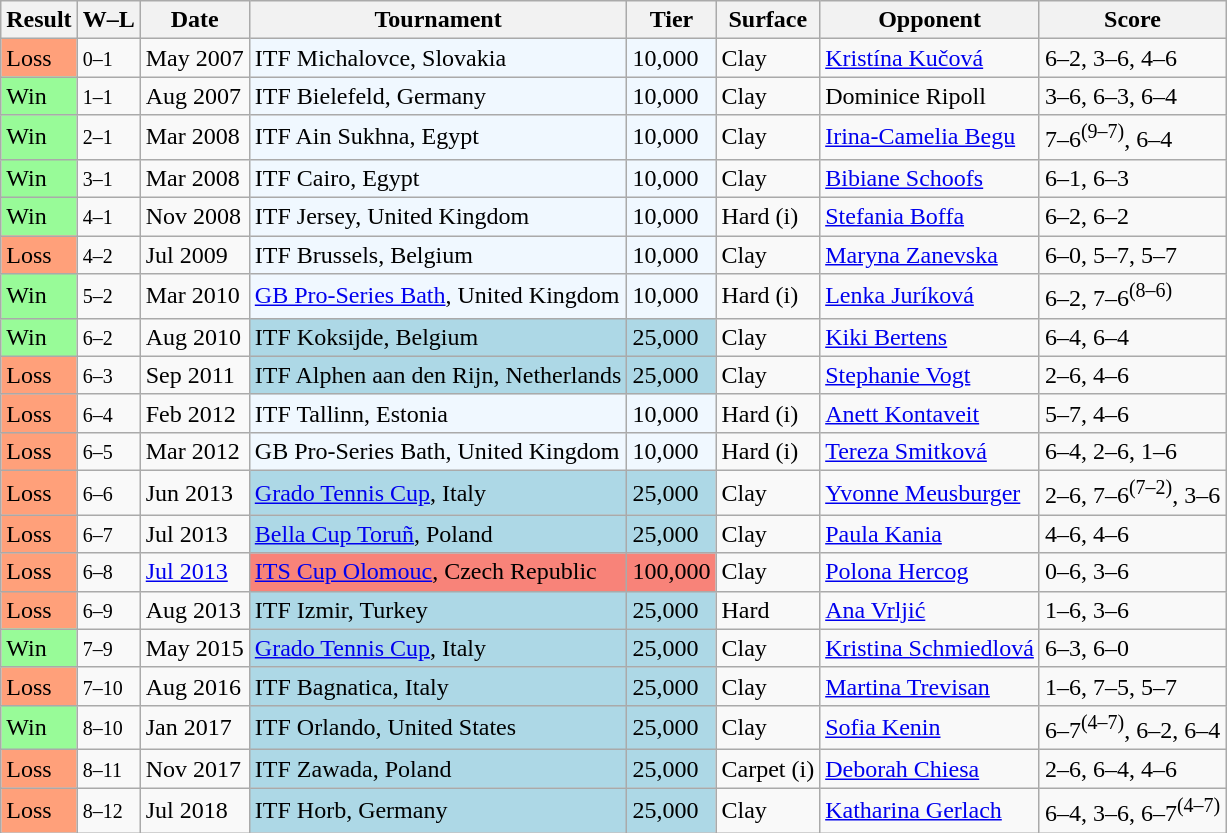<table class="sortable wikitable">
<tr>
<th>Result</th>
<th class="unsortable">W–L</th>
<th>Date</th>
<th>Tournament</th>
<th>Tier</th>
<th>Surface</th>
<th>Opponent</th>
<th class="unsortable">Score</th>
</tr>
<tr>
<td style="background:#ffa07a;">Loss</td>
<td><small>0–1</small></td>
<td>May 2007</td>
<td style="background:#f0f8ff;">ITF Michalovce, Slovakia</td>
<td style="background:#f0f8ff;">10,000</td>
<td>Clay</td>
<td> <a href='#'>Kristína Kučová</a></td>
<td>6–2, 3–6, 4–6</td>
</tr>
<tr>
<td style="background:#98fb98;">Win</td>
<td><small>1–1</small></td>
<td>Aug 2007</td>
<td style="background:#f0f8ff;">ITF Bielefeld, Germany</td>
<td style="background:#f0f8ff;">10,000</td>
<td>Clay</td>
<td> Dominice Ripoll</td>
<td>3–6, 6–3, 6–4</td>
</tr>
<tr>
<td style="background:#98fb98;">Win</td>
<td><small>2–1</small></td>
<td>Mar 2008</td>
<td style="background:#f0f8ff;">ITF Ain Sukhna, Egypt</td>
<td style="background:#f0f8ff;">10,000</td>
<td>Clay</td>
<td> <a href='#'>Irina-Camelia Begu</a></td>
<td>7–6<sup>(9–7)</sup>, 6–4</td>
</tr>
<tr>
<td style="background:#98fb98;">Win</td>
<td><small>3–1</small></td>
<td>Mar 2008</td>
<td style="background:#f0f8ff;">ITF Cairo, Egypt</td>
<td style="background:#f0f8ff;">10,000</td>
<td>Clay</td>
<td> <a href='#'>Bibiane Schoofs</a></td>
<td>6–1, 6–3</td>
</tr>
<tr>
<td style="background:#98fb98;">Win</td>
<td><small>4–1</small></td>
<td>Nov 2008</td>
<td style="background:#f0f8ff;">ITF Jersey, United Kingdom</td>
<td style="background:#f0f8ff;">10,000</td>
<td>Hard (i)</td>
<td> <a href='#'>Stefania Boffa</a></td>
<td>6–2, 6–2</td>
</tr>
<tr>
<td style="background:#ffa07a;">Loss</td>
<td><small>4–2</small></td>
<td>Jul 2009</td>
<td style="background:#f0f8ff;">ITF Brussels, Belgium</td>
<td style="background:#f0f8ff;">10,000</td>
<td>Clay</td>
<td> <a href='#'>Maryna Zanevska</a></td>
<td>6–0, 5–7, 5–7</td>
</tr>
<tr>
<td style="background:#98fb98;">Win</td>
<td><small>5–2</small></td>
<td>Mar 2010</td>
<td style="background:#f0f8ff;"><a href='#'>GB Pro-Series Bath</a>, United Kingdom</td>
<td style="background:#f0f8ff;">10,000</td>
<td>Hard (i)</td>
<td> <a href='#'>Lenka Juríková</a></td>
<td>6–2, 7–6<sup>(8–6)</sup></td>
</tr>
<tr>
<td style="background:#98fb98;">Win</td>
<td><small>6–2</small></td>
<td>Aug 2010</td>
<td style="background:lightblue;">ITF Koksijde, Belgium</td>
<td style="background:lightblue;">25,000</td>
<td>Clay</td>
<td> <a href='#'>Kiki Bertens</a></td>
<td>6–4, 6–4</td>
</tr>
<tr>
<td style="background:#ffa07a;">Loss</td>
<td><small>6–3</small></td>
<td>Sep 2011</td>
<td style="background:lightblue;">ITF Alphen aan den Rijn, Netherlands</td>
<td style="background:lightblue;">25,000</td>
<td>Clay</td>
<td> <a href='#'>Stephanie Vogt</a></td>
<td>2–6, 4–6</td>
</tr>
<tr>
<td style="background:#ffa07a;">Loss</td>
<td><small>6–4</small></td>
<td>Feb 2012</td>
<td style="background:#f0f8ff;">ITF Tallinn, Estonia</td>
<td style="background:#f0f8ff;">10,000</td>
<td>Hard (i)</td>
<td> <a href='#'>Anett Kontaveit</a></td>
<td>5–7, 4–6</td>
</tr>
<tr>
<td style="background:#ffa07a;">Loss</td>
<td><small>6–5</small></td>
<td>Mar 2012</td>
<td style="background:#f0f8ff;">GB Pro-Series Bath, United Kingdom</td>
<td style="background:#f0f8ff;">10,000</td>
<td>Hard (i)</td>
<td> <a href='#'>Tereza Smitková</a></td>
<td>6–4, 2–6, 1–6</td>
</tr>
<tr>
<td style="background:#ffa07a;">Loss</td>
<td><small>6–6</small></td>
<td>Jun 2013</td>
<td style="background:lightblue;"><a href='#'>Grado Tennis Cup</a>, Italy</td>
<td style="background:lightblue;">25,000</td>
<td>Clay</td>
<td> <a href='#'>Yvonne Meusburger</a></td>
<td>2–6, 7–6<sup>(7–2)</sup>, 3–6</td>
</tr>
<tr>
<td style="background:#ffa07a;">Loss</td>
<td><small>6–7</small></td>
<td>Jul 2013</td>
<td style="background:lightblue;"><a href='#'>Bella Cup Toruñ</a>, Poland</td>
<td style="background:lightblue;">25,000</td>
<td>Clay</td>
<td> <a href='#'>Paula Kania</a></td>
<td>4–6, 4–6</td>
</tr>
<tr>
<td style="background:#ffa07a;">Loss</td>
<td><small>6–8</small></td>
<td><a href='#'>Jul 2013</a></td>
<td style="background:#f88379;"><a href='#'>ITS Cup Olomouc</a>, Czech Republic</td>
<td style="background:#f88379;">100,000</td>
<td>Clay</td>
<td> <a href='#'>Polona Hercog</a></td>
<td>0–6, 3–6</td>
</tr>
<tr>
<td style="background:#ffa07a;">Loss</td>
<td><small>6–9</small></td>
<td>Aug 2013</td>
<td style="background:lightblue;">ITF Izmir, Turkey</td>
<td style="background:lightblue;">25,000</td>
<td>Hard</td>
<td> <a href='#'>Ana Vrljić</a></td>
<td>1–6, 3–6</td>
</tr>
<tr>
<td style="background:#98fb98;">Win</td>
<td><small>7–9</small></td>
<td>May 2015</td>
<td style="background:lightblue;"><a href='#'>Grado Tennis Cup</a>, Italy</td>
<td style="background:lightblue;">25,000</td>
<td>Clay</td>
<td> <a href='#'>Kristina Schmiedlová</a></td>
<td>6–3, 6–0</td>
</tr>
<tr>
<td style="background:#ffa07a;">Loss</td>
<td><small>7–10</small></td>
<td>Aug 2016</td>
<td style="background:lightblue;">ITF Bagnatica, Italy</td>
<td style="background:lightblue;">25,000</td>
<td>Clay</td>
<td> <a href='#'>Martina Trevisan</a></td>
<td>1–6, 7–5, 5–7</td>
</tr>
<tr>
<td style="background:#98fb98;">Win</td>
<td><small>8–10</small></td>
<td>Jan 2017</td>
<td style="background:lightblue;">ITF Orlando, United States</td>
<td style="background:lightblue;">25,000</td>
<td>Clay</td>
<td> <a href='#'>Sofia Kenin</a></td>
<td>6–7<sup>(4–7)</sup>, 6–2, 6–4</td>
</tr>
<tr>
<td style="background:#ffa07a;">Loss</td>
<td><small>8–11</small></td>
<td>Nov 2017</td>
<td style="background:lightblue;">ITF Zawada, Poland</td>
<td style="background:lightblue;">25,000</td>
<td>Carpet (i)</td>
<td> <a href='#'>Deborah Chiesa</a></td>
<td>2–6, 6–4, 4–6</td>
</tr>
<tr>
<td style="background:#ffa07a;">Loss</td>
<td><small>8–12</small></td>
<td>Jul 2018</td>
<td style="background:lightblue;">ITF Horb, Germany</td>
<td style="background:lightblue;">25,000</td>
<td>Clay</td>
<td> <a href='#'>Katharina Gerlach</a></td>
<td>6–4, 3–6, 6–7<sup>(4–7)</sup></td>
</tr>
</table>
